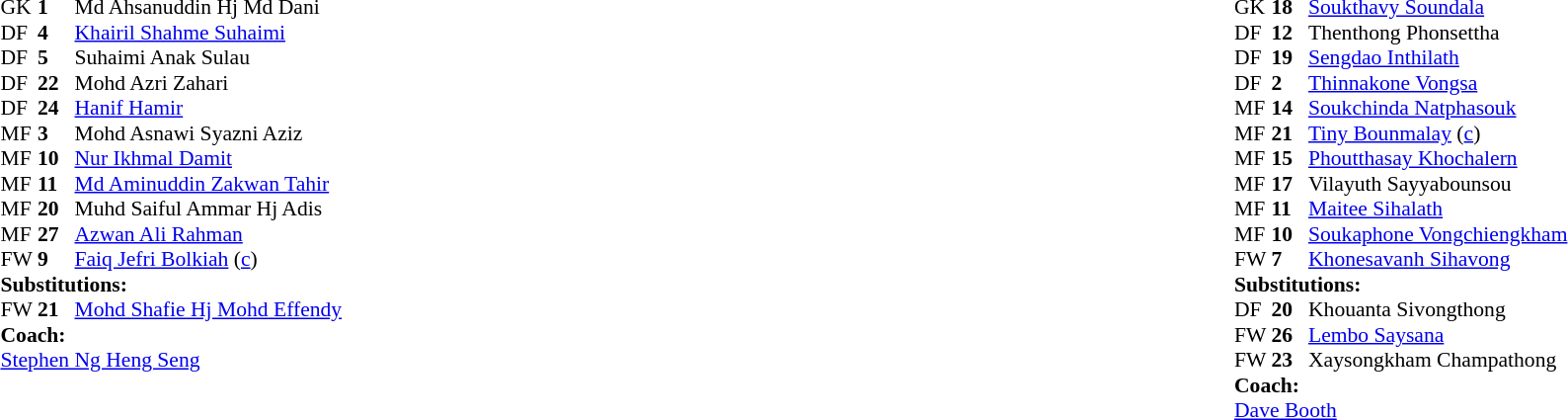<table width="100%">
<tr>
<td valign="top" width="50%"><br><table style="font-size: 90%" cellspacing="0" cellpadding="0">
<tr>
<th width="25"></th>
<th width="25"></th>
</tr>
<tr>
<td>GK</td>
<td><strong>1</strong></td>
<td>Md Ahsanuddin Hj Md Dani</td>
</tr>
<tr>
<td>DF</td>
<td><strong>4</strong></td>
<td><a href='#'>Khairil Shahme Suhaimi</a></td>
<td></td>
</tr>
<tr>
<td>DF</td>
<td><strong>5</strong></td>
<td>Suhaimi Anak Sulau</td>
</tr>
<tr>
<td>DF</td>
<td><strong>22</strong></td>
<td>Mohd Azri Zahari</td>
</tr>
<tr>
<td>DF</td>
<td><strong>24</strong></td>
<td><a href='#'>Hanif Hamir</a></td>
</tr>
<tr>
<td>MF</td>
<td><strong>3</strong></td>
<td>Mohd Asnawi Syazni Aziz</td>
</tr>
<tr>
<td>MF</td>
<td><strong>10</strong></td>
<td><a href='#'>Nur Ikhmal Damit</a></td>
</tr>
<tr>
<td>MF</td>
<td><strong>11</strong></td>
<td><a href='#'>Md Aminuddin Zakwan Tahir</a></td>
</tr>
<tr>
<td>MF</td>
<td><strong>20</strong></td>
<td>Muhd Saiful Ammar Hj Adis</td>
<td></td>
<td></td>
</tr>
<tr>
<td>MF</td>
<td><strong>27</strong></td>
<td><a href='#'>Azwan Ali Rahman</a></td>
</tr>
<tr>
<td>FW</td>
<td><strong>9</strong></td>
<td><a href='#'>Faiq Jefri Bolkiah</a> (<a href='#'>c</a>)</td>
</tr>
<tr>
<td colspan=3><strong>Substitutions:</strong></td>
</tr>
<tr>
<td>FW</td>
<td><strong>21</strong></td>
<td><a href='#'>Mohd Shafie Hj Mohd Effendy</a></td>
<td></td>
<td></td>
</tr>
<tr>
<td colspan=3><strong>Coach:</strong></td>
</tr>
<tr>
<td colspan=3> <a href='#'>Stephen Ng Heng Seng</a></td>
</tr>
</table>
</td>
<td valign="top"></td>
<td valign="top" width="50%"><br><table style="font-size: 90%" cellspacing="0" cellpadding="0" align="center">
<tr>
<th width=25></th>
<th width=25></th>
</tr>
<tr>
<td>GK</td>
<td><strong>18</strong></td>
<td><a href='#'>Soukthavy Soundala</a></td>
</tr>
<tr>
<td>DF</td>
<td><strong>12</strong></td>
<td>Thenthong Phonsettha</td>
</tr>
<tr>
<td>DF</td>
<td><strong>19</strong></td>
<td><a href='#'>Sengdao Inthilath</a></td>
</tr>
<tr>
<td>DF</td>
<td><strong>2</strong></td>
<td><a href='#'>Thinnakone Vongsa</a></td>
</tr>
<tr>
<td>MF</td>
<td><strong>14</strong></td>
<td><a href='#'>Soukchinda Natphasouk</a></td>
<td></td>
<td></td>
</tr>
<tr>
<td>MF</td>
<td><strong>21</strong></td>
<td><a href='#'>Tiny Bounmalay</a> (<a href='#'>c</a>)</td>
</tr>
<tr>
<td>MF</td>
<td><strong>15</strong></td>
<td><a href='#'>Phoutthasay Khochalern</a></td>
<td></td>
<td></td>
</tr>
<tr>
<td>MF</td>
<td><strong>17</strong></td>
<td>Vilayuth Sayyabounsou</td>
</tr>
<tr>
<td>MF</td>
<td><strong>11</strong></td>
<td><a href='#'>Maitee Sihalath</a></td>
<td></td>
</tr>
<tr>
<td>MF</td>
<td><strong>10</strong></td>
<td><a href='#'>Soukaphone Vongchiengkham</a></td>
</tr>
<tr>
<td>FW</td>
<td><strong>7</strong></td>
<td><a href='#'>Khonesavanh Sihavong</a></td>
<td></td>
<td></td>
</tr>
<tr>
<td colspan=3><strong>Substitutions:</strong></td>
</tr>
<tr>
<td>DF</td>
<td><strong>20</strong></td>
<td>Khouanta Sivongthong</td>
<td></td>
<td></td>
</tr>
<tr>
<td>FW</td>
<td><strong>26</strong></td>
<td><a href='#'>Lembo Saysana</a></td>
<td></td>
<td></td>
</tr>
<tr>
<td>FW</td>
<td><strong>23</strong></td>
<td>Xaysongkham Champathong</td>
<td></td>
<td></td>
</tr>
<tr>
<td colspan=3><strong>Coach:</strong></td>
</tr>
<tr>
<td colspan=3> <a href='#'>Dave Booth</a></td>
</tr>
</table>
</td>
</tr>
</table>
